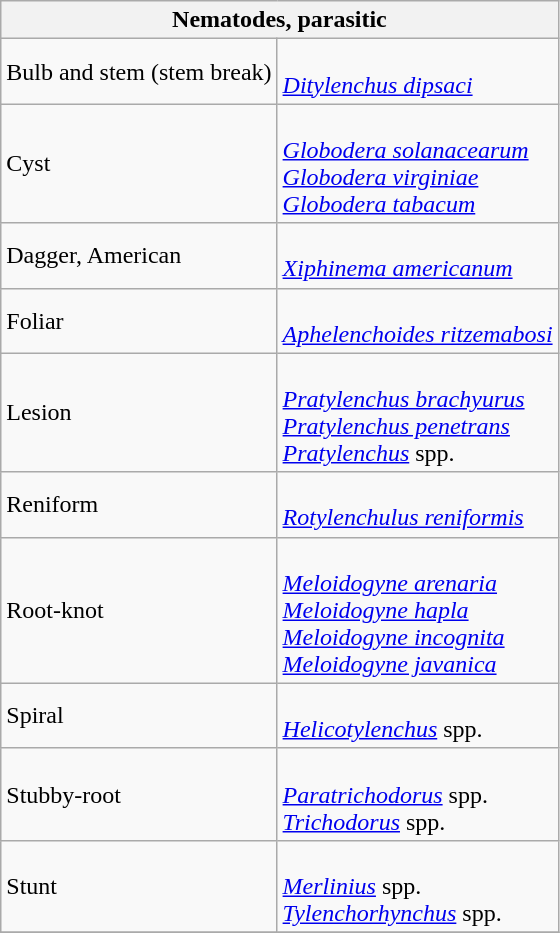<table class="wikitable" style="clear">
<tr>
<th colspan=2><strong>Nematodes, parasitic</strong><br></th>
</tr>
<tr>
<td>Bulb and stem (stem break)</td>
<td><br><em><a href='#'>Ditylenchus dipsaci</a></em></td>
</tr>
<tr>
<td>Cyst</td>
<td><br><em><a href='#'>Globodera solanacearum</a></em><br>
 <em><a href='#'>Globodera virginiae</a></em><br>
<em><a href='#'>Globodera tabacum</a></em></td>
</tr>
<tr>
<td>Dagger, American</td>
<td><br><em><a href='#'>Xiphinema americanum</a></em></td>
</tr>
<tr>
<td>Foliar</td>
<td><br><em><a href='#'>Aphelenchoides ritzemabosi</a></em></td>
</tr>
<tr>
<td>Lesion</td>
<td><br><em><a href='#'>Pratylenchus brachyurus</a></em><br>
<em><a href='#'>Pratylenchus penetrans</a></em><br>
<em><a href='#'>Pratylenchus</a></em> spp.</td>
</tr>
<tr>
<td>Reniform</td>
<td><br><em><a href='#'>Rotylenchulus reniformis</a></em></td>
</tr>
<tr>
<td>Root-knot</td>
<td><br><em><a href='#'>Meloidogyne arenaria</a></em><br>
<em><a href='#'>Meloidogyne hapla</a></em><br>
<em><a href='#'>Meloidogyne incognita</a></em><br>
<em><a href='#'>Meloidogyne javanica</a></em></td>
</tr>
<tr>
<td>Spiral</td>
<td><br><em><a href='#'>Helicotylenchus</a></em> spp. <br></td>
</tr>
<tr>
<td>Stubby-root</td>
<td><br><em><a href='#'>Paratrichodorus</a></em> spp. <br>
<em><a href='#'>Trichodorus</a></em> spp.</td>
</tr>
<tr>
<td>Stunt</td>
<td><br><em><a href='#'>Merlinius</a></em> spp. <br>
<em><a href='#'>Tylenchorhynchus</a></em> spp.</td>
</tr>
<tr>
</tr>
</table>
